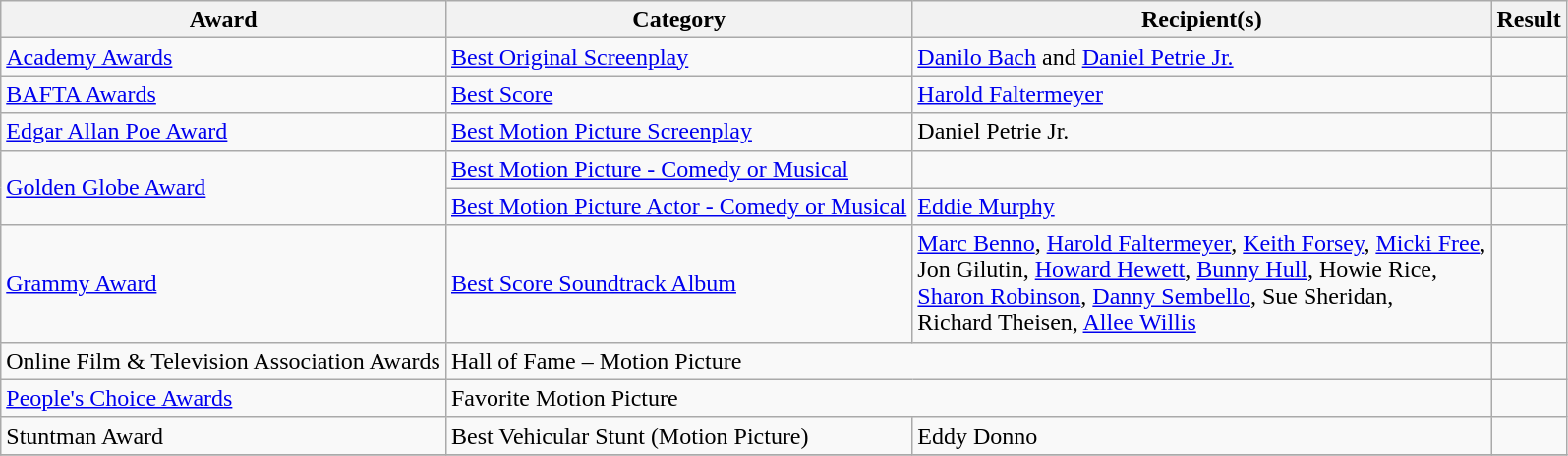<table class="wikitable">
<tr>
<th>Award</th>
<th>Category</th>
<th>Recipient(s)</th>
<th>Result</th>
</tr>
<tr>
<td><a href='#'>Academy Awards</a></td>
<td><a href='#'>Best Original Screenplay</a></td>
<td><a href='#'>Danilo Bach</a> and <a href='#'>Daniel Petrie Jr.</a></td>
<td></td>
</tr>
<tr>
<td><a href='#'>BAFTA Awards</a></td>
<td><a href='#'>Best Score</a></td>
<td><a href='#'>Harold Faltermeyer</a></td>
<td></td>
</tr>
<tr>
<td><a href='#'>Edgar Allan Poe Award</a></td>
<td><a href='#'>Best Motion Picture Screenplay</a></td>
<td>Daniel Petrie Jr.</td>
<td></td>
</tr>
<tr>
<td rowspan=2><a href='#'>Golden Globe Award</a></td>
<td><a href='#'>Best Motion Picture - Comedy or Musical</a></td>
<td></td>
<td></td>
</tr>
<tr>
<td><a href='#'>Best Motion Picture Actor - Comedy or Musical</a></td>
<td><a href='#'>Eddie Murphy</a></td>
<td></td>
</tr>
<tr>
<td><a href='#'>Grammy Award</a></td>
<td><a href='#'>Best Score Soundtrack Album</a></td>
<td><a href='#'>Marc Benno</a>, <a href='#'>Harold Faltermeyer</a>, <a href='#'>Keith Forsey</a>, <a href='#'>Micki Free</a>,<br>Jon Gilutin, <a href='#'>Howard Hewett</a>, <a href='#'>Bunny Hull</a>, Howie Rice,<br><a href='#'>Sharon Robinson</a>, <a href='#'>Danny Sembello</a>, Sue Sheridan,<br>Richard Theisen, <a href='#'>Allee Willis</a></td>
<td></td>
</tr>
<tr>
<td>Online Film & Television Association Awards</td>
<td colspan="2">Hall of Fame – Motion Picture</td>
<td></td>
</tr>
<tr>
<td><a href='#'>People's Choice Awards</a></td>
<td colspan="2">Favorite Motion Picture</td>
<td></td>
</tr>
<tr>
<td>Stuntman Award</td>
<td>Best Vehicular Stunt (Motion Picture)</td>
<td>Eddy Donno</td>
<td></td>
</tr>
<tr>
</tr>
</table>
